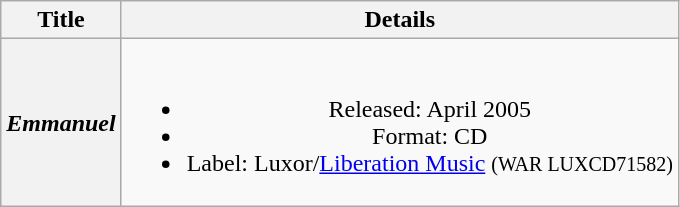<table class="wikitable plainrowheaders" style="text-align:center;" border="1">
<tr>
<th>Title</th>
<th>Details</th>
</tr>
<tr>
<th scope="row"><em>Emmanuel</em></th>
<td><br><ul><li>Released: April 2005</li><li>Format: CD</li><li>Label: Luxor/<a href='#'>Liberation Music</a> <small>(WAR LUXCD71582)</small></li></ul></td>
</tr>
</table>
